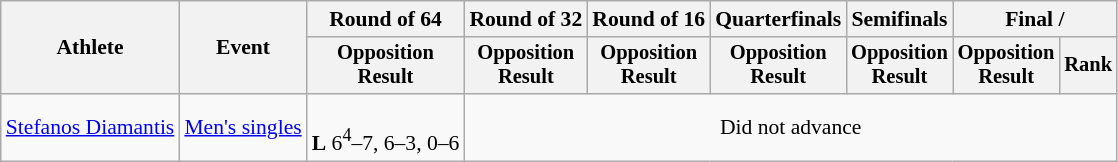<table class="wikitable" style="font-size:90%;">
<tr>
<th rowspan=2>Athlete</th>
<th rowspan=2>Event</th>
<th>Round of 64</th>
<th>Round of 32</th>
<th>Round of 16</th>
<th>Quarterfinals</th>
<th>Semifinals</th>
<th colspan=2>Final / </th>
</tr>
<tr style="font-size:95%">
<th>Opposition<br>Result</th>
<th>Opposition<br>Result</th>
<th>Opposition<br>Result</th>
<th>Opposition<br>Result</th>
<th>Opposition<br>Result</th>
<th>Opposition<br>Result</th>
<th>Rank</th>
</tr>
<tr align=center>
<td align=left><a href='#'>Stefanos Diamantis</a></td>
<td align=left><a href='#'>Men's singles</a></td>
<td><br><strong>L</strong> 6<sup>4</sup>–7, 6–3, 0–6</td>
<td colspan=6>Did not advance</td>
</tr>
</table>
